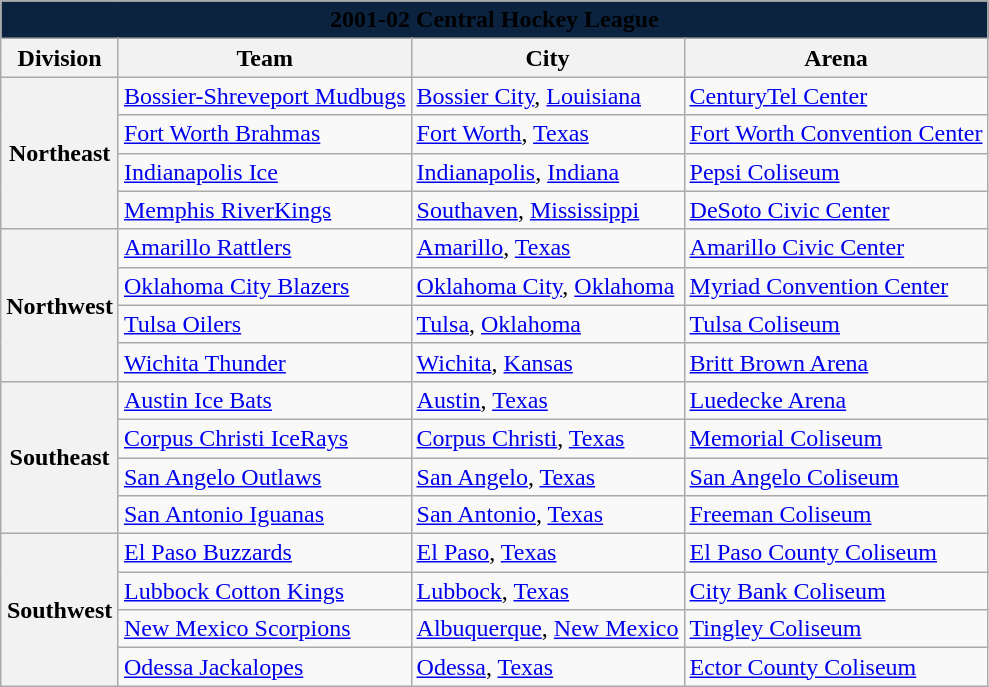<table class="wikitable" style="width:auto">
<tr>
<td bgcolor="#0C2340" align="center" colspan="5"><strong><span>2001-02 Central Hockey League</span></strong></td>
</tr>
<tr>
<th>Division</th>
<th>Team</th>
<th>City</th>
<th>Arena</th>
</tr>
<tr>
<th rowspan="4">Northeast</th>
<td><a href='#'>Bossier-Shreveport Mudbugs</a></td>
<td><a href='#'>Bossier City</a>, <a href='#'>Louisiana</a></td>
<td><a href='#'>CenturyTel Center</a></td>
</tr>
<tr>
<td><a href='#'>Fort Worth Brahmas</a></td>
<td><a href='#'>Fort Worth</a>, <a href='#'>Texas</a></td>
<td><a href='#'>Fort Worth Convention Center</a></td>
</tr>
<tr>
<td><a href='#'>Indianapolis Ice</a></td>
<td><a href='#'>Indianapolis</a>, <a href='#'>Indiana</a></td>
<td><a href='#'>Pepsi Coliseum</a></td>
</tr>
<tr>
<td><a href='#'>Memphis RiverKings</a></td>
<td><a href='#'>Southaven</a>, <a href='#'>Mississippi</a></td>
<td><a href='#'>DeSoto Civic Center</a></td>
</tr>
<tr>
<th rowspan="4">Northwest</th>
<td><a href='#'>Amarillo Rattlers</a></td>
<td><a href='#'>Amarillo</a>, <a href='#'>Texas</a></td>
<td><a href='#'>Amarillo Civic Center</a></td>
</tr>
<tr>
<td><a href='#'>Oklahoma City Blazers</a></td>
<td><a href='#'>Oklahoma City</a>, <a href='#'>Oklahoma</a></td>
<td><a href='#'>Myriad Convention Center</a></td>
</tr>
<tr>
<td><a href='#'>Tulsa Oilers</a></td>
<td><a href='#'>Tulsa</a>, <a href='#'>Oklahoma</a></td>
<td><a href='#'>Tulsa Coliseum</a></td>
</tr>
<tr>
<td><a href='#'>Wichita Thunder</a></td>
<td><a href='#'>Wichita</a>, <a href='#'>Kansas</a></td>
<td><a href='#'>Britt Brown Arena</a></td>
</tr>
<tr>
<th rowspan="4">Southeast</th>
<td><a href='#'>Austin Ice Bats</a></td>
<td><a href='#'>Austin</a>, <a href='#'>Texas</a></td>
<td><a href='#'>Luedecke Arena</a></td>
</tr>
<tr>
<td><a href='#'>Corpus Christi IceRays</a></td>
<td><a href='#'>Corpus Christi</a>, <a href='#'>Texas</a></td>
<td><a href='#'>Memorial Coliseum</a></td>
</tr>
<tr>
<td><a href='#'>San Angelo Outlaws</a></td>
<td><a href='#'>San Angelo</a>, <a href='#'>Texas</a></td>
<td><a href='#'>San Angelo Coliseum</a></td>
</tr>
<tr>
<td><a href='#'>San Antonio Iguanas</a></td>
<td><a href='#'>San Antonio</a>, <a href='#'>Texas</a></td>
<td><a href='#'>Freeman Coliseum</a></td>
</tr>
<tr>
<th rowspan="4">Southwest</th>
<td><a href='#'>El Paso Buzzards</a></td>
<td><a href='#'>El Paso</a>, <a href='#'>Texas</a></td>
<td><a href='#'>El Paso County Coliseum</a></td>
</tr>
<tr>
<td><a href='#'>Lubbock Cotton Kings</a></td>
<td><a href='#'>Lubbock</a>, <a href='#'>Texas</a></td>
<td><a href='#'>City Bank Coliseum</a></td>
</tr>
<tr>
<td><a href='#'>New Mexico Scorpions</a></td>
<td><a href='#'>Albuquerque</a>, <a href='#'>New Mexico</a></td>
<td><a href='#'>Tingley Coliseum</a></td>
</tr>
<tr>
<td><a href='#'>Odessa Jackalopes</a></td>
<td><a href='#'>Odessa</a>, <a href='#'>Texas</a></td>
<td><a href='#'>Ector County Coliseum</a></td>
</tr>
</table>
